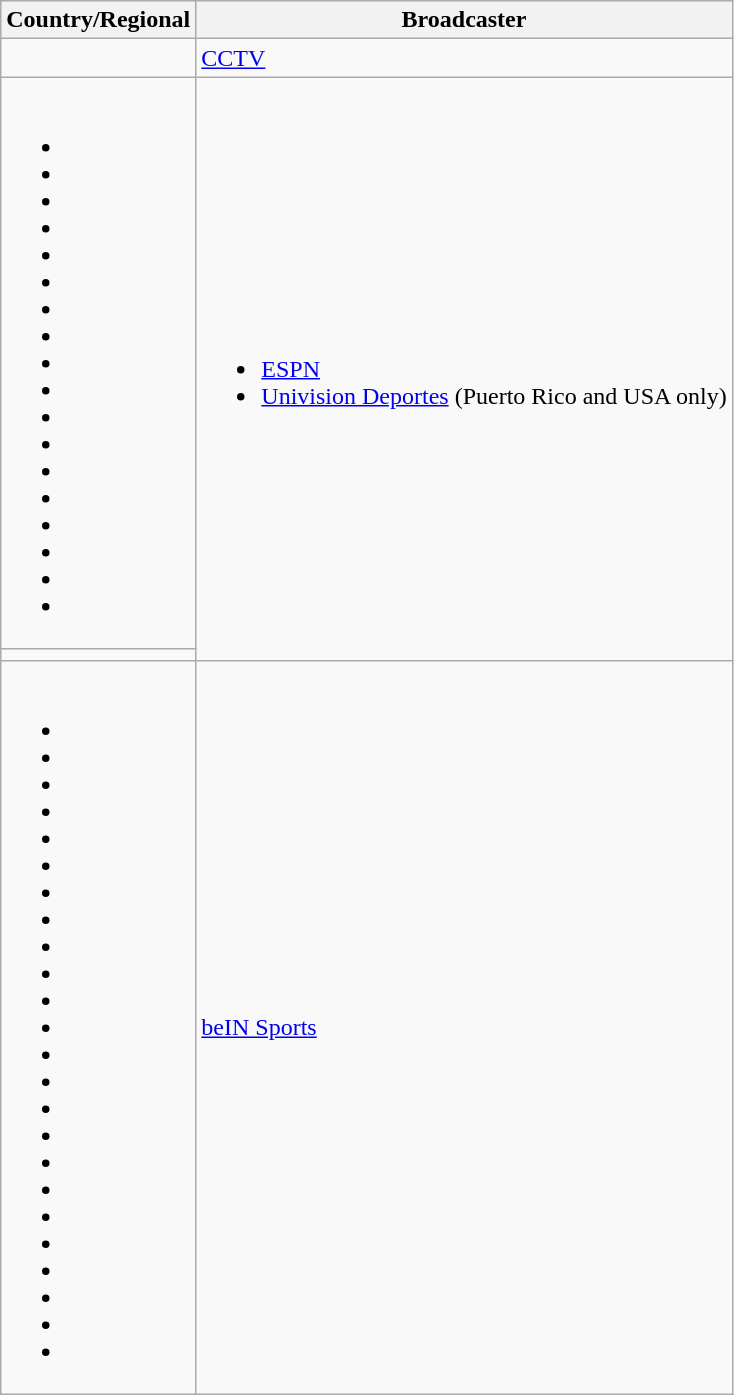<table class="wikitable">
<tr>
<th>Country/Regional</th>
<th>Broadcaster</th>
</tr>
<tr>
<td></td>
<td><a href='#'>CCTV</a></td>
</tr>
<tr>
<td><br><ul><li></li><li></li><li></li><li></li><li></li><li></li><li></li><li></li><li></li><li></li><li></li><li></li><li></li><li></li><li></li><li></li><li></li><li></li></ul></td>
<td rowspan="2"><br><ul><li><a href='#'>ESPN</a></li><li><a href='#'>Univision Deportes</a> (Puerto Rico and USA only)</li></ul></td>
</tr>
<tr>
<td></td>
</tr>
<tr>
<td><br><ul><li></li><li></li><li></li><li></li><li></li><li></li><li></li><li></li><li></li><li></li><li></li><li></li><li></li><li></li><li></li><li></li><li></li><li></li><li></li><li></li><li></li><li></li><li></li><li></li></ul></td>
<td><a href='#'>beIN Sports</a></td>
</tr>
</table>
